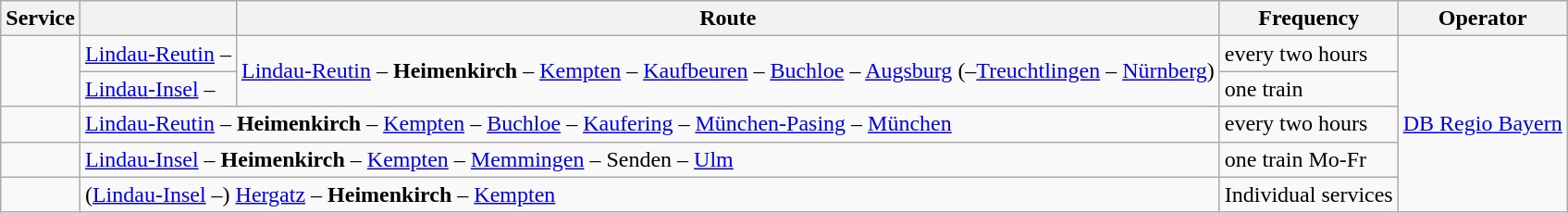<table class="wikitable">
<tr>
<th>Service</th>
<th></th>
<th>Route</th>
<th>Frequency</th>
<th>Operator</th>
</tr>
<tr>
<td rowspan="2"><strong></strong></td>
<td><a href='#'>Lindau-Reutin</a> –</td>
<td rowspan="2"><a href='#'>Lindau-Reutin</a> – <strong>Heimenkirch</strong> – <a href='#'>Kempten</a> – <a href='#'>Kaufbeuren</a> – <a href='#'>Buchloe</a> – <a href='#'>Augsburg</a> (–<a href='#'>Treuchtlingen</a> – <a href='#'>Nürnberg</a>)</td>
<td>every two hours</td>
<td rowspan="5"><a href='#'>DB Regio Bayern</a></td>
</tr>
<tr>
<td><a href='#'>Lindau-Insel</a> –</td>
<td>one train</td>
</tr>
<tr>
<td><strong></strong></td>
<td colspan="2"><a href='#'>Lindau-Reutin</a> – <strong>Heimenkirch</strong> – <a href='#'>Kempten</a> – <a href='#'>Buchloe</a> – <a href='#'>Kaufering</a> – <a href='#'>München-Pasing</a> – <a href='#'>München</a></td>
<td>every two hours</td>
</tr>
<tr>
<td style="text-align:center;"><strong></strong></td>
<td colspan="2"><a href='#'>Lindau-Insel</a> – <strong>Heimenkirch</strong> – <a href='#'>Kempten</a> – <a href='#'>Memmingen</a> – Senden – <a href='#'>Ulm</a></td>
<td>one train Mo-Fr</td>
</tr>
<tr>
<td style="text-align:center;"><strong></strong></td>
<td colspan="2">(<a href='#'>Lindau-Insel</a> –) <a href='#'>Hergatz</a> – <strong>Heimenkirch</strong> – <a href='#'>Kempten</a></td>
<td>Individual services</td>
</tr>
</table>
